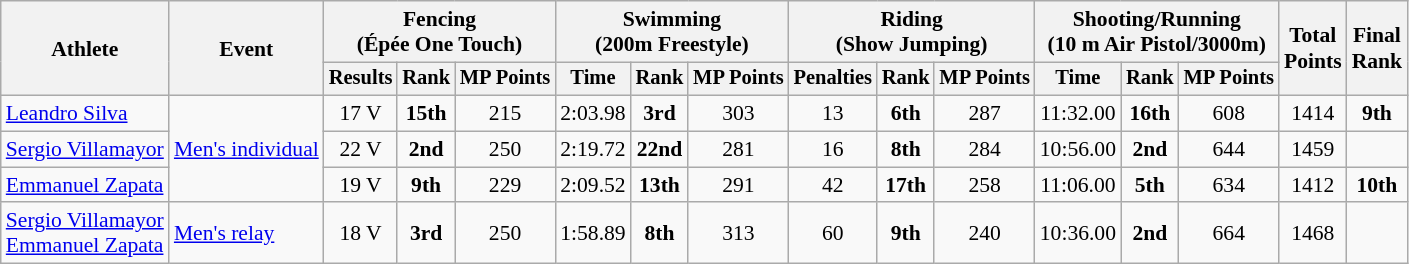<table class="wikitable" border="1" style="font-size:90%">
<tr>
<th rowspan=2>Athlete</th>
<th rowspan=2>Event</th>
<th colspan=3>Fencing<br><span> (Épée One Touch)</span></th>
<th colspan=3>Swimming<br><span> (200m Freestyle)</span></th>
<th colspan=3>Riding<br><span> (Show Jumping)</span></th>
<th colspan=3>Shooting/Running<br><span>(10 m Air Pistol/3000m)</span></th>
<th rowspan=2>Total<br>Points</th>
<th rowspan=2>Final<br>Rank</th>
</tr>
<tr style="font-size:95%">
<th>Results</th>
<th>Rank</th>
<th>MP Points</th>
<th>Time</th>
<th>Rank</th>
<th>MP Points</th>
<th>Penalties</th>
<th>Rank</th>
<th>MP Points</th>
<th>Time</th>
<th>Rank</th>
<th>MP Points</th>
</tr>
<tr style="text-align:center">
<td style="text-align:left"><a href='#'>Leandro Silva</a></td>
<td style="text-align:left" rowspan=3><a href='#'>Men's individual</a></td>
<td>17 V</td>
<td><strong>15th</strong></td>
<td>215</td>
<td>2:03.98</td>
<td><strong>3rd</strong></td>
<td>303</td>
<td>13</td>
<td><strong>6th</strong></td>
<td>287</td>
<td>11:32.00</td>
<td><strong>16th</strong></td>
<td>608</td>
<td>1414</td>
<td><strong>9th</strong></td>
</tr>
<tr style="text-align:center">
<td style="text-align:left"><a href='#'>Sergio Villamayor</a></td>
<td>22 V</td>
<td><strong>2nd</strong></td>
<td>250</td>
<td>2:19.72</td>
<td><strong>22nd</strong></td>
<td>281</td>
<td>16</td>
<td><strong>8th</strong></td>
<td>284</td>
<td>10:56.00</td>
<td><strong>2nd</strong></td>
<td>644</td>
<td>1459</td>
<td></td>
</tr>
<tr style="text-align:center">
<td style="text-align:left"><a href='#'>Emmanuel Zapata</a></td>
<td>19 V</td>
<td><strong>9th</strong></td>
<td>229</td>
<td>2:09.52</td>
<td><strong>13th</strong></td>
<td>291</td>
<td>42</td>
<td><strong>17th</strong></td>
<td>258</td>
<td>11:06.00</td>
<td><strong>5th</strong></td>
<td>634</td>
<td>1412</td>
<td><strong>10th</strong></td>
</tr>
<tr style="text-align:center">
<td style="text-align:left"><a href='#'>Sergio Villamayor</a><br><a href='#'>Emmanuel Zapata</a></td>
<td style="text-align:left"><a href='#'>Men's relay</a></td>
<td>18 V</td>
<td><strong>3rd</strong></td>
<td>250</td>
<td>1:58.89</td>
<td><strong>8th</strong></td>
<td>313</td>
<td>60</td>
<td><strong>9th</strong></td>
<td>240</td>
<td>10:36.00</td>
<td><strong>2nd</strong></td>
<td>664</td>
<td>1468</td>
<td></td>
</tr>
</table>
